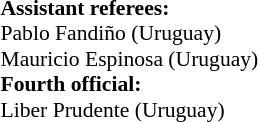<table width=50% style="font-size: 90%">
<tr>
<td><br><strong>Assistant referees:</strong>
<br>Pablo Fandiño (Uruguay)
<br>Mauricio Espinosa (Uruguay)
<br><strong>Fourth official:</strong>
<br>Liber Prudente (Uruguay)</td>
</tr>
</table>
